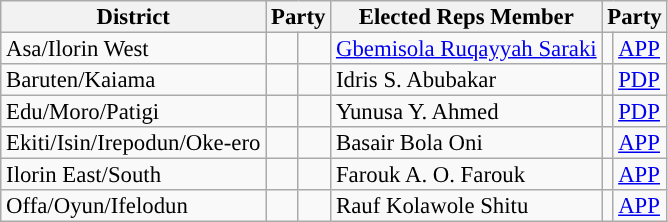<table class="sortable wikitable" style="font-size:95%;line-height:14px;">
<tr>
<th class="unsortable">District</th>
<th colspan="2">Party</th>
<th class="unsortable">Elected Reps Member</th>
<th colspan="2">Party</th>
</tr>
<tr>
<td>Asa/Ilorin West</td>
<td></td>
<td></td>
<td><a href='#'>Gbemisola Ruqayyah Saraki</a></td>
<td style="background:;"></td>
<td><a href='#'>APP</a></td>
</tr>
<tr>
<td>Baruten/Kaiama</td>
<td></td>
<td></td>
<td>Idris S. Abubakar</td>
<td style="background:"></td>
<td><a href='#'>PDP</a></td>
</tr>
<tr>
<td>Edu/Moro/Patigi</td>
<td></td>
<td></td>
<td>Yunusa Y. Ahmed</td>
<td style="background:"></td>
<td><a href='#'>PDP</a></td>
</tr>
<tr>
<td>Ekiti/Isin/Irepodun/Oke-ero</td>
<td></td>
<td></td>
<td>Basair Bola Oni</td>
<td style="background:;"></td>
<td><a href='#'>APP</a></td>
</tr>
<tr>
<td>Ilorin East/South</td>
<td></td>
<td></td>
<td>Farouk A. O. Farouk</td>
<td style="background:;"></td>
<td><a href='#'>APP</a></td>
</tr>
<tr>
<td>Offa/Oyun/Ifelodun</td>
<td></td>
<td></td>
<td>Rauf Kolawole Shitu</td>
<td style="background:;"></td>
<td><a href='#'>APP</a></td>
</tr>
</table>
